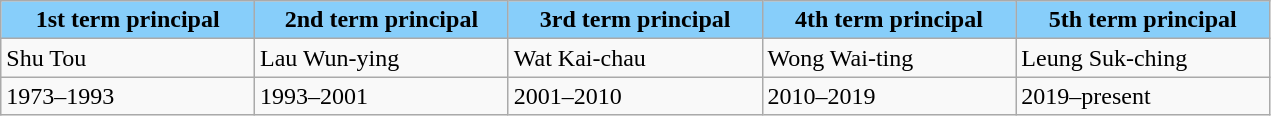<table class="wikitable" width="67%">
<tr style="background:#87CEFA; color:black" align=center>
<td style="width:4%"><strong>1st term principal</strong></td>
<td style="width:4%"><strong>2nd term principal</strong></td>
<td style="width:4%"><strong>3rd term principal</strong></td>
<td style="width:4%"><strong>4th  term principal</strong></td>
<td style="width:4%"><strong>5th  term principal</strong></td>
</tr>
<tr>
<td>Shu Tou</td>
<td>Lau Wun-ying</td>
<td>Wat Kai-chau</td>
<td>Wong Wai-ting</td>
<td>Leung Suk-ching</td>
</tr>
<tr>
<td>1973–1993</td>
<td>1993–2001</td>
<td>2001–2010</td>
<td>2010–2019</td>
<td>2019–present</td>
</tr>
</table>
